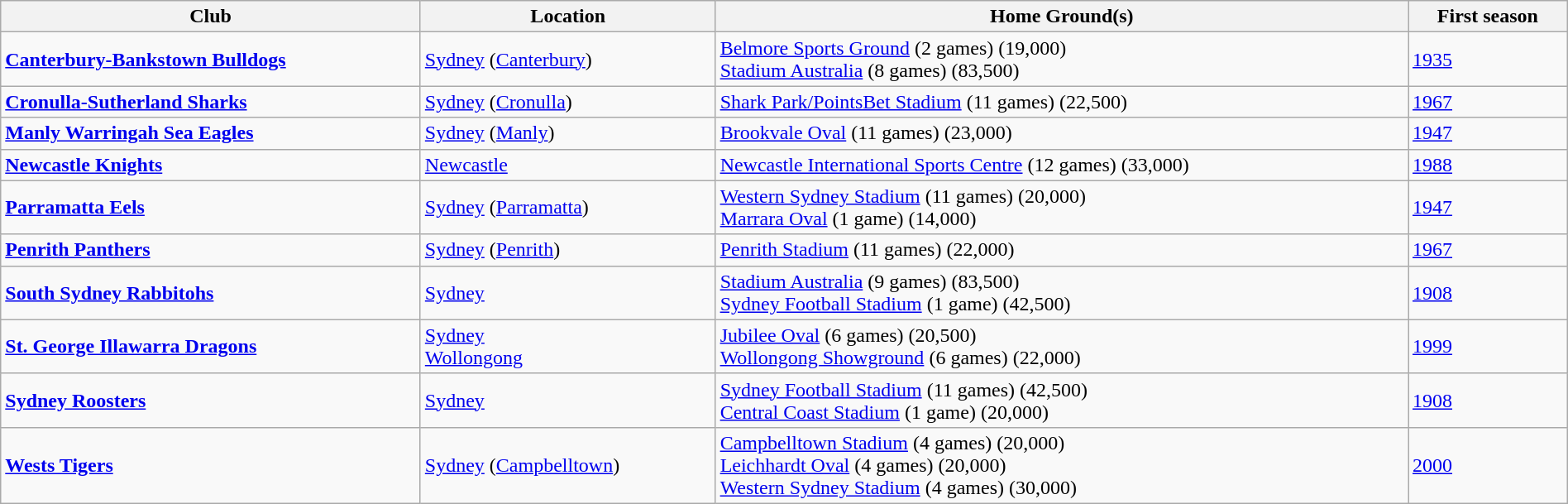<table class="wikitable sortable" style="width:100%;">
<tr>
<th>Club</th>
<th>Location</th>
<th>Home Ground(s)</th>
<th>First season</th>
</tr>
<tr>
<td> <strong><a href='#'>Canterbury-Bankstown Bulldogs</a></strong></td>
<td><a href='#'>Sydney</a> (<a href='#'>Canterbury</a>)</td>
<td><a href='#'>Belmore Sports Ground</a> (2 games) (19,000) <br><a href='#'>Stadium Australia</a> (8 games) (83,500)</td>
<td><a href='#'>1935</a></td>
</tr>
<tr>
<td> <strong><a href='#'>Cronulla-Sutherland Sharks</a></strong></td>
<td><a href='#'>Sydney</a> (<a href='#'>Cronulla</a>)</td>
<td><a href='#'>Shark Park/PointsBet Stadium</a> (11 games) (22,500)</td>
<td><a href='#'>1967</a></td>
</tr>
<tr>
<td> <strong><a href='#'>Manly Warringah Sea Eagles</a></strong></td>
<td><a href='#'>Sydney</a> (<a href='#'>Manly</a>)</td>
<td><a href='#'>Brookvale Oval</a> (11 games) (23,000)</td>
<td><a href='#'>1947</a></td>
</tr>
<tr>
<td> <strong><a href='#'>Newcastle Knights</a></strong></td>
<td><a href='#'>Newcastle</a></td>
<td><a href='#'>Newcastle International Sports Centre</a> (12 games) (33,000)</td>
<td><a href='#'>1988</a></td>
</tr>
<tr>
<td> <strong><a href='#'>Parramatta Eels</a></strong></td>
<td><a href='#'>Sydney</a> (<a href='#'>Parramatta</a>)</td>
<td><a href='#'>Western Sydney Stadium</a> (11 games) (20,000)<br><a href='#'>Marrara Oval</a> (1 game) (14,000)</td>
<td><a href='#'>1947</a></td>
</tr>
<tr>
<td> <strong><a href='#'>Penrith Panthers</a></strong></td>
<td><a href='#'>Sydney</a> (<a href='#'>Penrith</a>)</td>
<td><a href='#'>Penrith Stadium</a> (11 games) (22,000)</td>
<td><a href='#'>1967</a></td>
</tr>
<tr>
<td> <strong><a href='#'>South Sydney Rabbitohs</a></strong></td>
<td><a href='#'>Sydney</a></td>
<td><a href='#'>Stadium Australia</a> (9 games) (83,500)<br><a href='#'>Sydney Football Stadium</a> (1 game) (42,500)</td>
<td><a href='#'>1908</a></td>
</tr>
<tr>
<td> <strong><a href='#'>St. George Illawarra Dragons</a></strong></td>
<td><a href='#'>Sydney</a><br><a href='#'>Wollongong</a></td>
<td><a href='#'>Jubilee Oval</a> (6 games) (20,500)<br><a href='#'>Wollongong Showground</a> (6 games) (22,000)</td>
<td><a href='#'>1999</a></td>
</tr>
<tr>
<td> <strong><a href='#'>Sydney Roosters</a></strong></td>
<td><a href='#'>Sydney</a></td>
<td><a href='#'>Sydney Football Stadium</a> (11 games) (42,500) <br><a href='#'>Central Coast Stadium</a> (1 game) (20,000)</td>
<td><a href='#'>1908</a></td>
</tr>
<tr>
<td> <strong><a href='#'>Wests Tigers</a></strong></td>
<td><a href='#'>Sydney</a> (<a href='#'>Campbelltown</a>)</td>
<td><a href='#'>Campbelltown Stadium</a> (4 games) (20,000) <br><a href='#'>Leichhardt Oval</a> (4 games) (20,000) <br><a href='#'>Western Sydney Stadium</a> (4 games) (30,000)</td>
<td><a href='#'>2000</a></td>
</tr>
</table>
